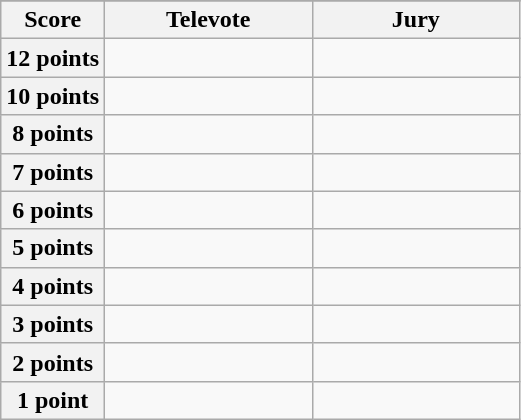<table class="wikitable">
<tr>
</tr>
<tr>
<th scope="col" width="20%">Score</th>
<th scope="col" width="40%">Televote</th>
<th scope="col" width="40%">Jury</th>
</tr>
<tr>
<th scope="row">12 points</th>
<td></td>
<td></td>
</tr>
<tr>
<th scope="row">10 points</th>
<td></td>
<td></td>
</tr>
<tr>
<th scope="row">8 points</th>
<td></td>
<td></td>
</tr>
<tr>
<th scope="row">7 points</th>
<td></td>
<td></td>
</tr>
<tr>
<th scope="row">6 points</th>
<td></td>
<td></td>
</tr>
<tr>
<th scope="row">5 points</th>
<td></td>
<td></td>
</tr>
<tr>
<th scope="row">4 points</th>
<td></td>
<td></td>
</tr>
<tr>
<th scope="row">3 points</th>
<td></td>
<td></td>
</tr>
<tr>
<th scope="row">2 points</th>
<td></td>
<td></td>
</tr>
<tr>
<th scope="row">1 point</th>
<td></td>
<td></td>
</tr>
</table>
